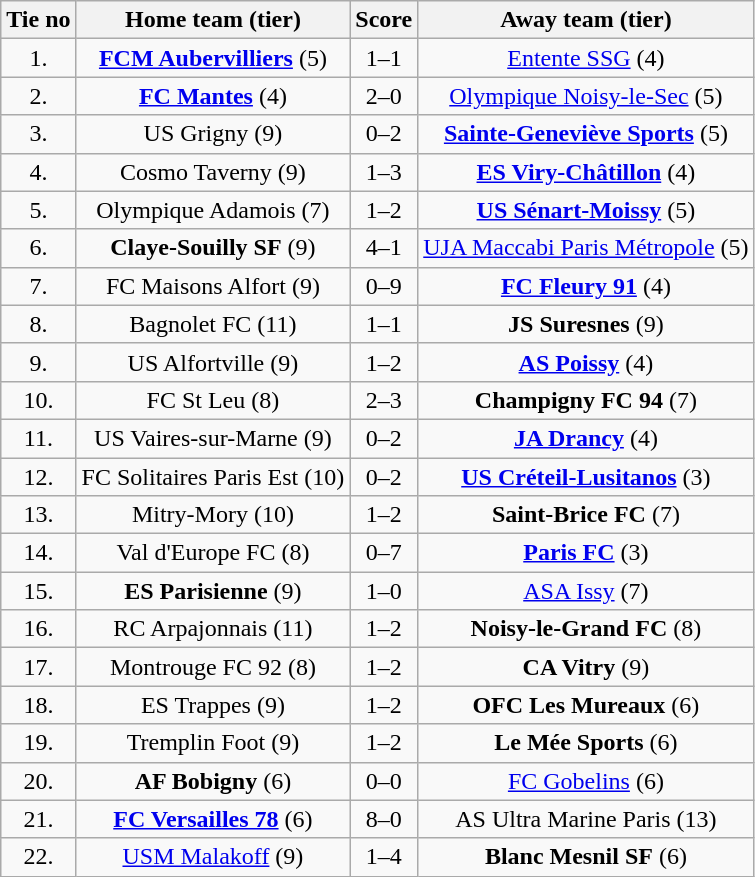<table class="wikitable" style="text-align: center">
<tr>
<th>Tie no</th>
<th>Home team (tier)</th>
<th>Score</th>
<th>Away team (tier)</th>
</tr>
<tr>
<td>1.</td>
<td><strong><a href='#'>FCM Aubervilliers</a></strong> (5)</td>
<td>1–1 </td>
<td><a href='#'>Entente SSG</a> (4)</td>
</tr>
<tr>
<td>2.</td>
<td><strong><a href='#'>FC Mantes</a></strong> (4)</td>
<td>2–0</td>
<td><a href='#'>Olympique Noisy-le-Sec</a> (5)</td>
</tr>
<tr>
<td>3.</td>
<td>US Grigny (9)</td>
<td>0–2 </td>
<td><strong><a href='#'>Sainte-Geneviève Sports</a></strong> (5)</td>
</tr>
<tr>
<td>4.</td>
<td>Cosmo Taverny (9)</td>
<td>1–3</td>
<td><strong><a href='#'>ES Viry-Châtillon</a></strong> (4)</td>
</tr>
<tr>
<td>5.</td>
<td>Olympique Adamois (7)</td>
<td>1–2</td>
<td><strong><a href='#'>US Sénart-Moissy</a></strong> (5)</td>
</tr>
<tr>
<td>6.</td>
<td><strong>Claye-Souilly SF</strong> (9)</td>
<td>4–1</td>
<td><a href='#'>UJA Maccabi Paris Métropole</a> (5)</td>
</tr>
<tr>
<td>7.</td>
<td>FC Maisons Alfort (9)</td>
<td>0–9</td>
<td><strong><a href='#'>FC Fleury 91</a></strong> (4)</td>
</tr>
<tr>
<td>8.</td>
<td>Bagnolet FC (11)</td>
<td>1–1 </td>
<td><strong>JS Suresnes</strong> (9)</td>
</tr>
<tr>
<td>9.</td>
<td>US Alfortville (9)</td>
<td>1–2</td>
<td><strong><a href='#'>AS Poissy</a></strong> (4)</td>
</tr>
<tr>
<td>10.</td>
<td>FC St Leu (8)</td>
<td>2–3</td>
<td><strong>Champigny FC 94</strong> (7)</td>
</tr>
<tr>
<td>11.</td>
<td>US Vaires-sur-Marne (9)</td>
<td>0–2</td>
<td><strong><a href='#'>JA Drancy</a></strong> (4)</td>
</tr>
<tr>
<td>12.</td>
<td>FC Solitaires Paris Est (10)</td>
<td>0–2</td>
<td><strong><a href='#'>US Créteil-Lusitanos</a></strong> (3)</td>
</tr>
<tr>
<td>13.</td>
<td>Mitry-Mory (10)</td>
<td>1–2</td>
<td><strong>Saint-Brice FC</strong> (7)</td>
</tr>
<tr>
<td>14.</td>
<td>Val d'Europe FC (8)</td>
<td>0–7</td>
<td><strong><a href='#'>Paris FC</a></strong> (3)</td>
</tr>
<tr>
<td>15.</td>
<td><strong>ES Parisienne</strong> (9)</td>
<td>1–0</td>
<td><a href='#'>ASA Issy</a> (7)</td>
</tr>
<tr>
<td>16.</td>
<td>RC Arpajonnais (11)</td>
<td>1–2 </td>
<td><strong>Noisy-le-Grand FC</strong> (8)</td>
</tr>
<tr>
<td>17.</td>
<td>Montrouge FC 92 (8)</td>
<td>1–2 </td>
<td><strong>CA Vitry</strong> (9)</td>
</tr>
<tr>
<td>18.</td>
<td>ES Trappes (9)</td>
<td>1–2</td>
<td><strong>OFC Les Mureaux</strong> (6)</td>
</tr>
<tr>
<td>19.</td>
<td>Tremplin Foot (9)</td>
<td>1–2</td>
<td><strong>Le Mée Sports</strong> (6)</td>
</tr>
<tr>
<td>20.</td>
<td><strong>AF Bobigny</strong> (6)</td>
<td>0–0 </td>
<td><a href='#'>FC Gobelins</a> (6)</td>
</tr>
<tr>
<td>21.</td>
<td><strong><a href='#'>FC Versailles 78</a></strong> (6)</td>
<td>8–0</td>
<td>AS Ultra Marine Paris (13)</td>
</tr>
<tr>
<td>22.</td>
<td><a href='#'>USM Malakoff</a> (9)</td>
<td>1–4</td>
<td><strong>Blanc Mesnil SF</strong> (6)</td>
</tr>
</table>
